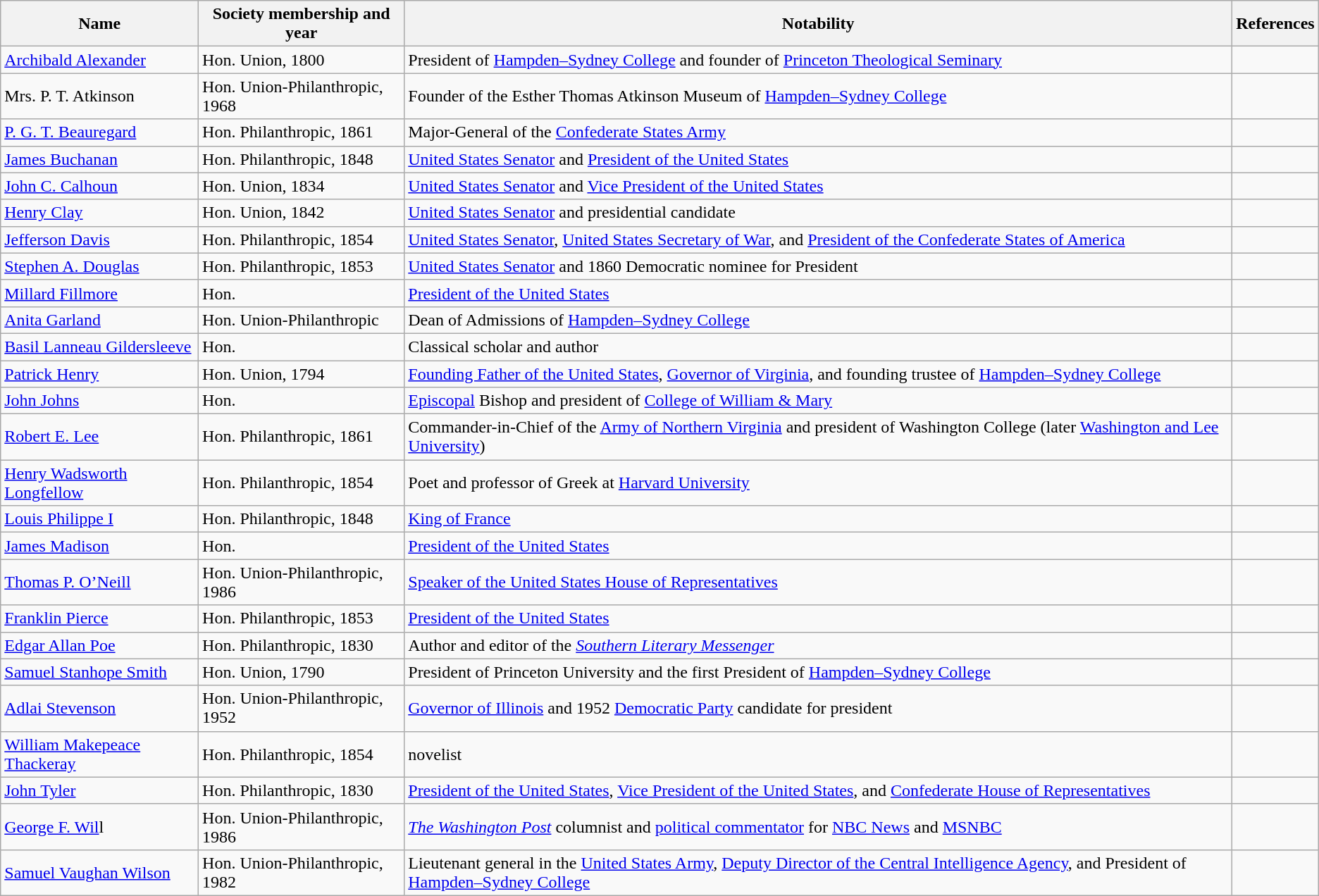<table class="wikitable sortable">
<tr>
<th>Name</th>
<th>Society membership and year</th>
<th>Notability</th>
<th>References</th>
</tr>
<tr>
<td><a href='#'>Archibald Alexander</a></td>
<td>Hon. Union, 1800</td>
<td>President of <a href='#'>Hampden–Sydney College</a> and founder of <a href='#'>Princeton Theological Seminary</a></td>
<td></td>
</tr>
<tr>
<td>Mrs. P. T. Atkinson</td>
<td>Hon. Union-Philanthropic, 1968</td>
<td>Founder of the Esther Thomas Atkinson Museum of <a href='#'>Hampden–Sydney College</a></td>
<td></td>
</tr>
<tr>
<td><a href='#'>P. G. T. Beauregard</a></td>
<td>Hon. Philanthropic, 1861</td>
<td>Major-General of the <a href='#'>Confederate States Army</a></td>
<td></td>
</tr>
<tr>
<td><a href='#'>James Buchanan</a></td>
<td>Hon. Philanthropic, 1848</td>
<td><a href='#'>United States Senator</a> and <a href='#'>President of the United States</a></td>
<td></td>
</tr>
<tr>
<td><a href='#'>John C. Calhoun</a></td>
<td>Hon. Union, 1834</td>
<td><a href='#'>United States Senator</a> and <a href='#'>Vice President of the United States</a></td>
<td></td>
</tr>
<tr>
<td><a href='#'>Henry Clay</a></td>
<td>Hon. Union, 1842</td>
<td><a href='#'>United States Senator</a> and presidential candidate</td>
<td></td>
</tr>
<tr>
<td><a href='#'>Jefferson Davis</a></td>
<td>Hon. Philanthropic, 1854</td>
<td><a href='#'>United States Senator</a>, <a href='#'>United States Secretary of War</a>, and <a href='#'>President of the Confederate States of America</a></td>
<td></td>
</tr>
<tr>
<td><a href='#'>Stephen A. Douglas</a></td>
<td>Hon. Philanthropic, 1853</td>
<td><a href='#'>United States Senator</a> and 1860 Democratic nominee for President</td>
<td></td>
</tr>
<tr>
<td><a href='#'>Millard Fillmore</a></td>
<td>Hon.</td>
<td><a href='#'>President of the United States</a></td>
<td></td>
</tr>
<tr>
<td><a href='#'>Anita Garland</a></td>
<td>Hon. Union-Philanthropic</td>
<td>Dean of Admissions of <a href='#'>Hampden–Sydney College</a></td>
<td></td>
</tr>
<tr>
<td><a href='#'>Basil Lanneau Gildersleeve</a></td>
<td>Hon.</td>
<td>Classical scholar and author</td>
<td></td>
</tr>
<tr>
<td><a href='#'>Patrick Henry</a></td>
<td>Hon. Union, 1794</td>
<td><a href='#'>Founding Father of the United States</a>, <a href='#'>Governor of Virginia</a>, and founding trustee of <a href='#'>Hampden–Sydney College</a></td>
<td></td>
</tr>
<tr>
<td><a href='#'>John Johns</a></td>
<td>Hon.</td>
<td><a href='#'>Episcopal</a> Bishop and president of <a href='#'>College of William & Mary</a></td>
<td></td>
</tr>
<tr>
<td><a href='#'>Robert E. Lee</a></td>
<td>Hon. Philanthropic, 1861</td>
<td>Commander-in-Chief of the <a href='#'>Army of Northern Virginia</a> and president of Washington College (later <a href='#'>Washington and Lee University</a>)</td>
<td></td>
</tr>
<tr>
<td><a href='#'>Henry Wadsworth Longfellow</a></td>
<td>Hon. Philanthropic, 1854</td>
<td>Poet and professor of Greek at <a href='#'>Harvard University</a></td>
<td></td>
</tr>
<tr>
<td><a href='#'>Louis Philippe I</a></td>
<td>Hon. Philanthropic, 1848</td>
<td><a href='#'>King of France</a></td>
<td></td>
</tr>
<tr>
<td><a href='#'>James Madison</a></td>
<td>Hon.</td>
<td><a href='#'>President of the United States</a></td>
<td></td>
</tr>
<tr>
<td><a href='#'>Thomas P. O’Neill</a></td>
<td>Hon. Union-Philanthropic, 1986</td>
<td><a href='#'>Speaker of the United States House of Representatives</a></td>
<td></td>
</tr>
<tr>
<td><a href='#'>Franklin Pierce</a></td>
<td>Hon. Philanthropic, 1853</td>
<td><a href='#'>President of the United States</a></td>
<td></td>
</tr>
<tr>
<td><a href='#'>Edgar Allan Poe</a></td>
<td>Hon. Philanthropic, 1830</td>
<td>Author and editor of the <em><a href='#'>Southern Literary Messenger</a></em></td>
<td></td>
</tr>
<tr>
<td><a href='#'>Samuel Stanhope Smith</a></td>
<td>Hon. Union, 1790</td>
<td>President of Princeton University and the first President of <a href='#'>Hampden–Sydney College</a></td>
<td></td>
</tr>
<tr>
<td><a href='#'>Adlai Stevenson</a></td>
<td>Hon. Union-Philanthropic, 1952</td>
<td><a href='#'>Governor of Illinois</a> and 1952 <a href='#'>Democratic Party</a> candidate for president</td>
<td></td>
</tr>
<tr>
<td><a href='#'>William Makepeace Thackeray</a></td>
<td>Hon. Philanthropic, 1854</td>
<td>novelist</td>
<td></td>
</tr>
<tr>
<td><a href='#'>John Tyler</a></td>
<td>Hon. Philanthropic, 1830</td>
<td><a href='#'>President of the United States</a>, <a href='#'>Vice President of the United States</a>, and <a href='#'>Confederate House of Representatives</a></td>
<td></td>
</tr>
<tr>
<td><a href='#'>George F. Wil</a>l</td>
<td>Hon. Union-Philanthropic, 1986</td>
<td><em><a href='#'>The Washington Post</a></em> columnist and <a href='#'>political commentator</a> for <a href='#'>NBC News</a> and <a href='#'>MSNBC</a></td>
<td></td>
</tr>
<tr>
<td><a href='#'>Samuel Vaughan Wilson</a></td>
<td>Hon. Union-Philanthropic, 1982</td>
<td>Lieutenant general in the <a href='#'>United States Army</a>, <a href='#'>Deputy Director of the Central Intelligence Agency</a>, and President of <a href='#'>Hampden–Sydney College</a></td>
<td></td>
</tr>
</table>
